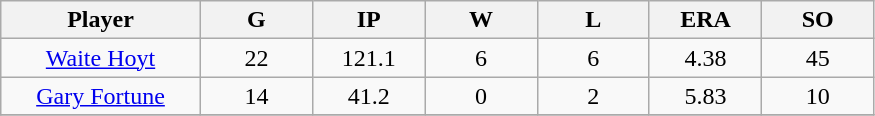<table class="wikitable sortable">
<tr>
<th bgcolor="#DDDDFF" width="16%">Player</th>
<th bgcolor="#DDDDFF" width="9%">G</th>
<th bgcolor="#DDDDFF" width="9%">IP</th>
<th bgcolor="#DDDDFF" width="9%">W</th>
<th bgcolor="#DDDDFF" width="9%">L</th>
<th bgcolor="#DDDDFF" width="9%">ERA</th>
<th bgcolor="#DDDDFF" width="9%">SO</th>
</tr>
<tr align=center>
<td><a href='#'>Waite Hoyt</a></td>
<td>22</td>
<td>121.1</td>
<td>6</td>
<td>6</td>
<td>4.38</td>
<td>45</td>
</tr>
<tr align=center>
<td><a href='#'>Gary Fortune</a></td>
<td>14</td>
<td>41.2</td>
<td>0</td>
<td>2</td>
<td>5.83</td>
<td>10</td>
</tr>
<tr align=center>
</tr>
</table>
